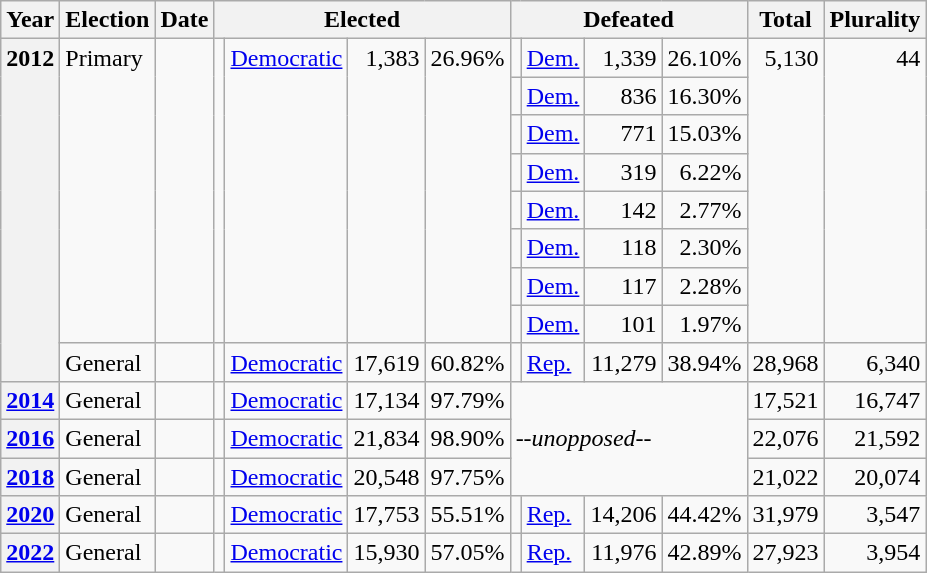<table class=wikitable>
<tr>
<th>Year</th>
<th>Election</th>
<th>Date</th>
<th ! colspan="4">Elected</th>
<th ! colspan="4">Defeated</th>
<th>Total</th>
<th>Plurality</th>
</tr>
<tr>
<th rowspan="9" valign="top">2012</th>
<td rowspan="8" valign="top">Primary</td>
<td rowspan="8" valign="top"></td>
<td rowspan="8" valign="top"></td>
<td rowspan="8" valign="top" ><a href='#'>Democratic</a></td>
<td rowspan="8" valign="top" align="right">1,383</td>
<td rowspan="8" valign="top" align="right">26.96%</td>
<td valign="top"></td>
<td valign="top" ><a href='#'>Dem.</a></td>
<td valign="top" align="right">1,339</td>
<td valign="top" align="right">26.10%</td>
<td rowspan="8" valign="top" align="right">5,130</td>
<td rowspan="8" valign="top" align="right">44</td>
</tr>
<tr>
<td valign="top"></td>
<td valign="top" ><a href='#'>Dem.</a></td>
<td valign="top" align="right">836</td>
<td valign="top" align="right">16.30%</td>
</tr>
<tr>
<td valign="top"></td>
<td valign="top" ><a href='#'>Dem.</a></td>
<td valign="top" align="right">771</td>
<td valign="top" align="right">15.03%</td>
</tr>
<tr>
<td valign="top"></td>
<td valign="top" ><a href='#'>Dem.</a></td>
<td valign="top" align="right">319</td>
<td valign="top" align="right">6.22%</td>
</tr>
<tr>
<td valign="top"></td>
<td valign="top" ><a href='#'>Dem.</a></td>
<td valign="top" align="right">142</td>
<td valign="top" align="right">2.77%</td>
</tr>
<tr>
<td valign="top"></td>
<td valign="top" ><a href='#'>Dem.</a></td>
<td valign="top" align="right">118</td>
<td valign="top" align="right">2.30%</td>
</tr>
<tr>
<td valign="top"></td>
<td valign="top" ><a href='#'>Dem.</a></td>
<td valign="top" align="right">117</td>
<td valign="top" align="right">2.28%</td>
</tr>
<tr>
<td valign="top"></td>
<td valign="top" ><a href='#'>Dem.</a></td>
<td valign="top" align="right">101</td>
<td valign="top" align="right">1.97%</td>
</tr>
<tr>
<td valign="top">General</td>
<td valign="top"></td>
<td valign="top"></td>
<td valign="top" ><a href='#'>Democratic</a></td>
<td valign="top" align="right">17,619</td>
<td valign="top" align="right">60.82%</td>
<td valign="top"></td>
<td valign="top" ><a href='#'>Rep.</a></td>
<td valign="top" align="right">11,279</td>
<td valign="top" align="right">38.94%</td>
<td valign="top" align="right">28,968</td>
<td valign="top" align="right">6,340</td>
</tr>
<tr>
<th valign="top"><a href='#'>2014</a></th>
<td valign="top">General</td>
<td valign="top"></td>
<td valign="top"></td>
<td valign="top" ><a href='#'>Democratic</a></td>
<td valign="top" align="right">17,134</td>
<td valign="top" align="right">97.79%</td>
<td colspan="4" rowspan="3"><em>--unopposed--</em></td>
<td valign="top" align="right">17,521</td>
<td valign="top" align="right">16,747</td>
</tr>
<tr>
<th valign="top"><a href='#'>2016</a></th>
<td valign="top">General</td>
<td valign="top"></td>
<td valign="top"></td>
<td valign="top" ><a href='#'>Democratic</a></td>
<td valign="top" align="right">21,834</td>
<td valign="top" align="right">98.90%</td>
<td valign="top" align="right">22,076</td>
<td valign="top" align="right">21,592</td>
</tr>
<tr>
<th valign="top"><a href='#'>2018</a></th>
<td valign="top">General</td>
<td valign="top"></td>
<td valign="top"></td>
<td valign="top" ><a href='#'>Democratic</a></td>
<td valign="top" align="right">20,548</td>
<td valign="top" align="right">97.75%</td>
<td valign="top" align="right">21,022</td>
<td valign="top" align="right">20,074</td>
</tr>
<tr>
<th valign="top"><a href='#'>2020</a></th>
<td valign="top">General</td>
<td valign="top"></td>
<td valign="top"></td>
<td valign="top" ><a href='#'>Democratic</a></td>
<td valign="top" align="right">17,753</td>
<td valign="top" align="right">55.51%</td>
<td valign="top"></td>
<td valign="top" ><a href='#'>Rep.</a></td>
<td valign="top" align="right">14,206</td>
<td valign="top" align="right">44.42%</td>
<td valign="top" align="right">31,979</td>
<td valign="top" align="right">3,547</td>
</tr>
<tr>
<th valign="top"><a href='#'>2022</a></th>
<td valign="top">General</td>
<td valign="top"></td>
<td valign="top"></td>
<td valign="top" ><a href='#'>Democratic</a></td>
<td valign="top" align="right">15,930</td>
<td valign="top" align="right">57.05%</td>
<td valign="top"></td>
<td valign="top" ><a href='#'>Rep.</a></td>
<td valign="top" align="right">11,976</td>
<td valign="top" align="right">42.89%</td>
<td valign="top" align="right">27,923</td>
<td valign="top" align="right">3,954</td>
</tr>
</table>
